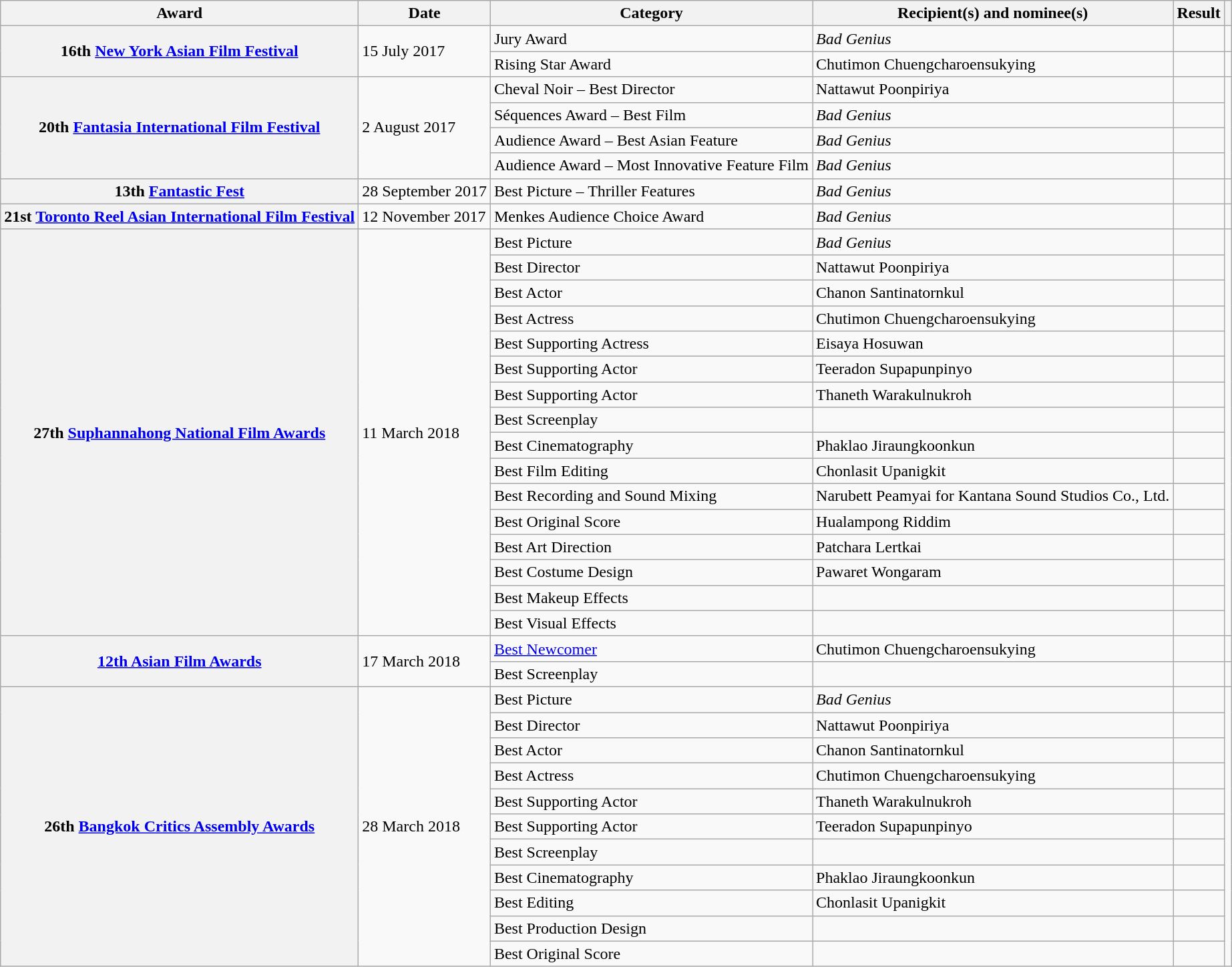<table class="wikitable plainrowheaders sortable">
<tr>
<th>Award</th>
<th>Date</th>
<th>Category</th>
<th>Recipient(s) and nominee(s)</th>
<th>Result</th>
<th scope="col" class="unsortable"></th>
</tr>
<tr>
<th scope="row" rowspan="2" data-sort-value="New York Asian">16th <a href='#'>New York Asian Film Festival</a></th>
<td rowspan="2">15 July 2017</td>
<td>Jury Award</td>
<td><em>Bad Genius</em></td>
<td></td>
<td style="text-align:center;"></td>
</tr>
<tr>
<td>Rising Star Award</td>
<td>Chutimon Chuengcharoensukying</td>
<td></td>
<td style="text-align:center;"></td>
</tr>
<tr>
<th scope="row" rowspan="4" data-sort-value="Fantasia International">20th <a href='#'>Fantasia International Film Festival</a></th>
<td rowspan="4">2 August 2017</td>
<td>Cheval Noir – Best Director</td>
<td>Nattawut Poonpiriya</td>
<td></td>
<td rowspan="4" style="text-align:center;"></td>
</tr>
<tr>
<td>Séquences Award – Best Film</td>
<td><em>Bad Genius</em></td>
<td></td>
</tr>
<tr>
<td>Audience Award – Best Asian Feature</td>
<td><em>Bad Genius</em></td>
<td></td>
</tr>
<tr>
<td>Audience Award – Most Innovative Feature Film</td>
<td><em>Bad Genius</em></td>
<td></td>
</tr>
<tr>
<th scope="row" data-sort-value="Fantastic Fest">13th <a href='#'>Fantastic Fest</a></th>
<td>28 September 2017</td>
<td>Best Picture – Thriller Features</td>
<td><em>Bad Genius</em></td>
<td></td>
<td style="text-align:center;"></td>
</tr>
<tr>
<th scope="row" data-sort-value="Toronto Reel Asian">21st <a href='#'>Toronto Reel Asian International Film Festival</a></th>
<td>12 November 2017</td>
<td>Menkes Audience Choice Award</td>
<td><em>Bad Genius</em></td>
<td></td>
<td style="text-align:center;"></td>
</tr>
<tr>
<th scope="row" rowspan="16" data-sort-value="Suphannahong">27th <a href='#'>Suphannahong National Film Awards</a></th>
<td rowspan="16">11 March 2018</td>
<td>Best  Picture</td>
<td><em>Bad Genius</em></td>
<td></td>
<td rowspan="16" style="text-align:center;"></td>
</tr>
<tr>
<td>Best Director</td>
<td>Nattawut Poonpiriya</td>
<td></td>
</tr>
<tr>
<td>Best Actor</td>
<td>Chanon Santinatornkul</td>
<td></td>
</tr>
<tr>
<td>Best Actress</td>
<td>Chutimon Chuengcharoensukying</td>
<td></td>
</tr>
<tr>
<td>Best Supporting Actress</td>
<td>Eisaya Hosuwan</td>
<td></td>
</tr>
<tr>
<td>Best Supporting Actor</td>
<td>Teeradon Supapunpinyo</td>
<td></td>
</tr>
<tr>
<td>Best Supporting Actor</td>
<td>Thaneth Warakulnukroh</td>
<td></td>
</tr>
<tr>
<td>Best Screenplay</td>
<td></td>
<td></td>
</tr>
<tr>
<td>Best Cinematography</td>
<td>Phaklao Jiraungkoonkun</td>
<td></td>
</tr>
<tr>
<td>Best Film Editing</td>
<td>Chonlasit Upanigkit</td>
<td></td>
</tr>
<tr>
<td>Best Recording and Sound Mixing</td>
<td>Narubett Peamyai for Kantana Sound Studios Co., Ltd.</td>
<td></td>
</tr>
<tr>
<td>Best Original Score</td>
<td>Hualampong Riddim</td>
<td></td>
</tr>
<tr>
<td>Best Art Direction</td>
<td>Patchara Lertkai</td>
<td></td>
</tr>
<tr>
<td>Best Costume Design</td>
<td>Pawaret Wongaram</td>
<td></td>
</tr>
<tr>
<td>Best Makeup Effects</td>
<td></td>
<td></td>
</tr>
<tr>
<td>Best Visual Effects</td>
<td></td>
<td></td>
</tr>
<tr>
<th scope="row" rowspan="2" data-sort-value="Asian Film Awards"><a href='#'>12th Asian Film Awards</a></th>
<td rowspan="2">17 March 2018</td>
<td><a href='#'>Best Newcomer</a></td>
<td>Chutimon Chuengcharoensukying</td>
<td></td>
<td style="text-align:center;"></td>
</tr>
<tr>
<td>Best Screenplay</td>
<td></td>
<td></td>
<td style="text-align:center;"></td>
</tr>
<tr>
<th scope="row" rowspan="11" data-sort-value="Bangkok Critics Assembly">26th <a href='#'>Bangkok Critics Assembly Awards</a></th>
<td rowspan="11">28 March 2018</td>
<td>Best  Picture</td>
<td><em>Bad Genius</em></td>
<td></td>
<td rowspan="11" style="text-align:center;"></td>
</tr>
<tr>
<td>Best Director</td>
<td>Nattawut Poonpiriya</td>
<td></td>
</tr>
<tr>
<td>Best Actor</td>
<td>Chanon Santinatornkul</td>
<td></td>
</tr>
<tr>
<td>Best Actress</td>
<td>Chutimon Chuengcharoensukying</td>
<td></td>
</tr>
<tr>
<td>Best Supporting Actor</td>
<td>Thaneth Warakulnukroh</td>
<td></td>
</tr>
<tr>
<td>Best Supporting Actor</td>
<td>Teeradon Supapunpinyo</td>
<td></td>
</tr>
<tr>
<td>Best Screenplay</td>
<td></td>
<td></td>
</tr>
<tr>
<td>Best Cinematography</td>
<td>Phaklao Jiraungkoonkun</td>
<td></td>
</tr>
<tr>
<td>Best Editing</td>
<td>Chonlasit Upanigkit</td>
<td></td>
</tr>
<tr>
<td>Best Production Design</td>
<td></td>
<td></td>
</tr>
<tr>
<td>Best Original Score</td>
<td></td>
<td></td>
</tr>
</table>
